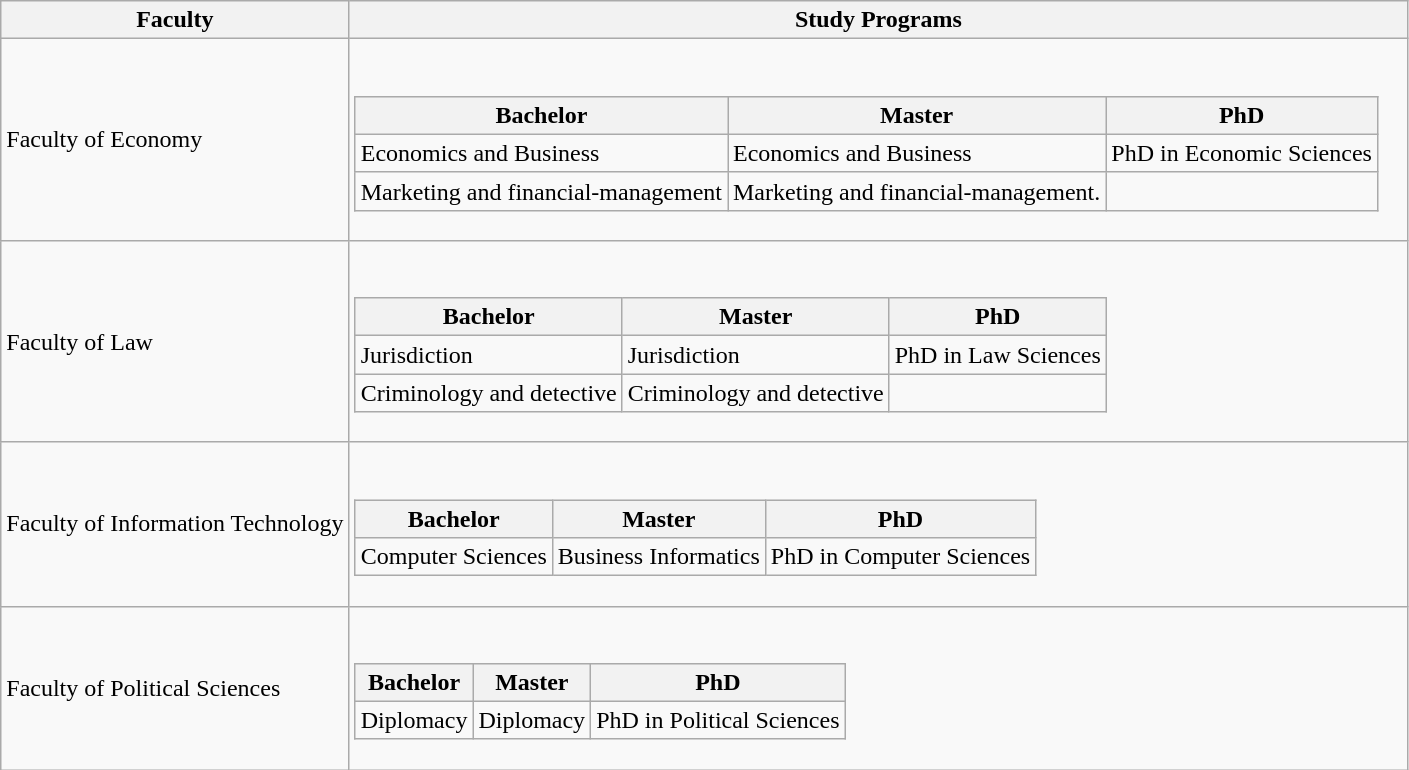<table class="wikitable">
<tr>
<th>Faculty</th>
<th>Study Programs</th>
</tr>
<tr>
<td>Faculty of Economy</td>
<td><br><table class="wikitable">
<tr>
<th>Bachelor</th>
<th>Master</th>
<th>PhD</th>
</tr>
<tr>
<td>Economics and Business</td>
<td>Economics and Business</td>
<td>PhD in Economic Sciences</td>
</tr>
<tr>
<td>Marketing and financial-management</td>
<td>Marketing and financial-management.</td>
<td></td>
</tr>
</table>
</td>
</tr>
<tr>
<td>Faculty of Law</td>
<td><br><table class="wikitable">
<tr>
<th>Bachelor</th>
<th>Master</th>
<th>PhD</th>
</tr>
<tr>
<td>Jurisdiction</td>
<td>Jurisdiction</td>
<td>PhD in Law Sciences</td>
</tr>
<tr>
<td>Criminology and detective</td>
<td>Criminology and detective</td>
<td></td>
</tr>
</table>
</td>
</tr>
<tr>
<td>Faculty of Information Technology</td>
<td><br><table class="wikitable">
<tr>
<th>Bachelor</th>
<th>Master</th>
<th>PhD</th>
</tr>
<tr>
<td>Computer Sciences</td>
<td>Business Informatics</td>
<td>PhD in Computer Sciences</td>
</tr>
</table>
</td>
</tr>
<tr>
<td>Faculty of Political Sciences</td>
<td><br><table class="wikitable">
<tr>
<th>Bachelor</th>
<th>Master</th>
<th>PhD</th>
</tr>
<tr>
<td>Diplomacy</td>
<td>Diplomacy</td>
<td>PhD in Political Sciences</td>
</tr>
</table>
</td>
</tr>
</table>
